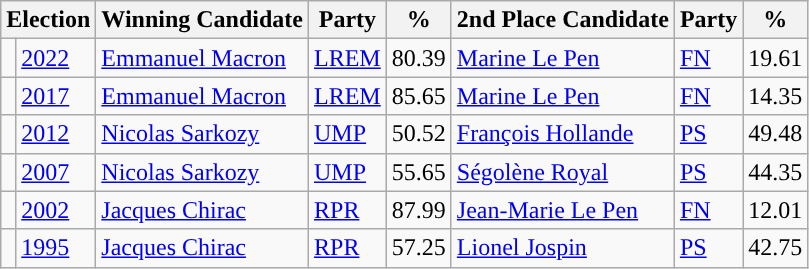<table class="wikitable">
<tr>
<th colspan="2">Election</th>
<th>Winning Candidate</th>
<th>Party</th>
<th>%</th>
<th>2nd Place Candidate</th>
<th>Party</th>
<th>%</th>
</tr>
<tr>
<td style="background-color: "></td>
<td><a href='#'>2022</a></td>
<td><a href='#'>Emmanuel Macron</a></td>
<td><a href='#'>LREM</a></td>
<td>80.39</td>
<td><a href='#'>Marine Le Pen</a></td>
<td><a href='#'>FN</a></td>
<td>19.61</td>
</tr>
<tr>
<td style="background-color: "></td>
<td><a href='#'>2017</a></td>
<td><a href='#'>Emmanuel Macron</a></td>
<td><a href='#'>LREM</a></td>
<td>85.65</td>
<td><a href='#'>Marine Le Pen</a></td>
<td><a href='#'>FN</a></td>
<td>14.35</td>
</tr>
<tr>
<td style="background-color: "></td>
<td><a href='#'>2012</a></td>
<td><a href='#'>Nicolas Sarkozy</a></td>
<td><a href='#'>UMP</a></td>
<td>50.52</td>
<td><a href='#'>François Hollande</a></td>
<td><a href='#'>PS</a></td>
<td>49.48</td>
</tr>
<tr>
<td style="background-color: "></td>
<td><a href='#'>2007</a></td>
<td><a href='#'>Nicolas Sarkozy</a></td>
<td><a href='#'>UMP</a></td>
<td>55.65</td>
<td><a href='#'>Ségolène Royal</a></td>
<td><a href='#'>PS</a></td>
<td>44.35</td>
</tr>
<tr>
<td style="background-color: "></td>
<td><a href='#'>2002</a></td>
<td><a href='#'>Jacques Chirac</a></td>
<td><a href='#'>RPR</a></td>
<td>87.99</td>
<td><a href='#'>Jean-Marie Le Pen</a></td>
<td><a href='#'>FN</a></td>
<td>12.01</td>
</tr>
<tr>
<td style="background-color: "></td>
<td><a href='#'>1995</a></td>
<td><a href='#'>Jacques Chirac</a></td>
<td><a href='#'>RPR</a></td>
<td>57.25</td>
<td><a href='#'>Lionel Jospin</a></td>
<td><a href='#'>PS</a></td>
<td>42.75</td>
</tr>
</table>
